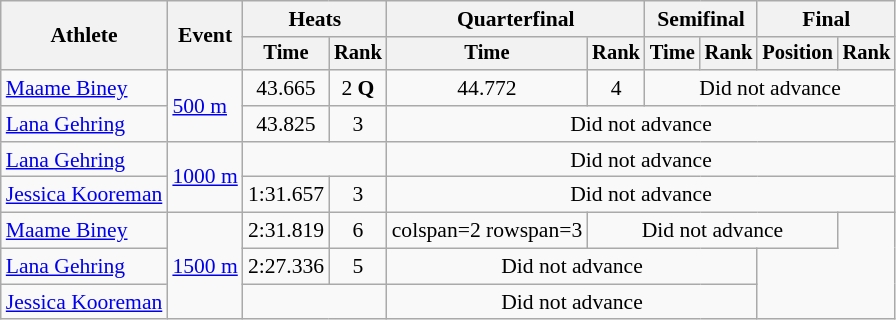<table class=wikitable style=font-size:90%;text-align:center>
<tr>
<th rowspan=2>Athlete</th>
<th rowspan=2>Event</th>
<th colspan=2>Heats</th>
<th colspan=2>Quarterfinal</th>
<th colspan=2>Semifinal</th>
<th colspan=2>Final</th>
</tr>
<tr style=font-size:95%>
<th>Time</th>
<th>Rank</th>
<th>Time</th>
<th>Rank</th>
<th>Time</th>
<th>Rank</th>
<th>Position</th>
<th>Rank</th>
</tr>
<tr>
<td align=left><a href='#'>Maame Biney</a></td>
<td rowspan="2" style="text-align:left;"><a href='#'>500 m</a></td>
<td>43.665</td>
<td>2 <strong>Q</strong></td>
<td>44.772</td>
<td>4</td>
<td colspan=4>Did not advance</td>
</tr>
<tr>
<td align=left><a href='#'>Lana Gehring</a></td>
<td>43.825</td>
<td>3</td>
<td colspan=6>Did not advance</td>
</tr>
<tr>
<td align=left><a href='#'>Lana Gehring</a></td>
<td style="text-align:left;" rowspan="2"><a href='#'>1000 m</a></td>
<td colspan=2></td>
<td colspan=6>Did not advance</td>
</tr>
<tr>
<td align=left><a href='#'>Jessica Kooreman</a></td>
<td>1:31.657</td>
<td>3</td>
<td colspan=6>Did not advance</td>
</tr>
<tr>
<td align=left><a href='#'>Maame Biney</a></td>
<td style="text-align:left;" rowspan="3"><a href='#'>1500 m</a></td>
<td>2:31.819</td>
<td>6</td>
<td>colspan=2 rowspan=3 </td>
<td colspan=4>Did not advance</td>
</tr>
<tr>
<td align=left><a href='#'>Lana Gehring</a></td>
<td>2:27.336</td>
<td>5</td>
<td colspan=4>Did not advance</td>
</tr>
<tr>
<td align=left><a href='#'>Jessica Kooreman</a></td>
<td colspan=2></td>
<td colspan=4>Did not advance</td>
</tr>
</table>
